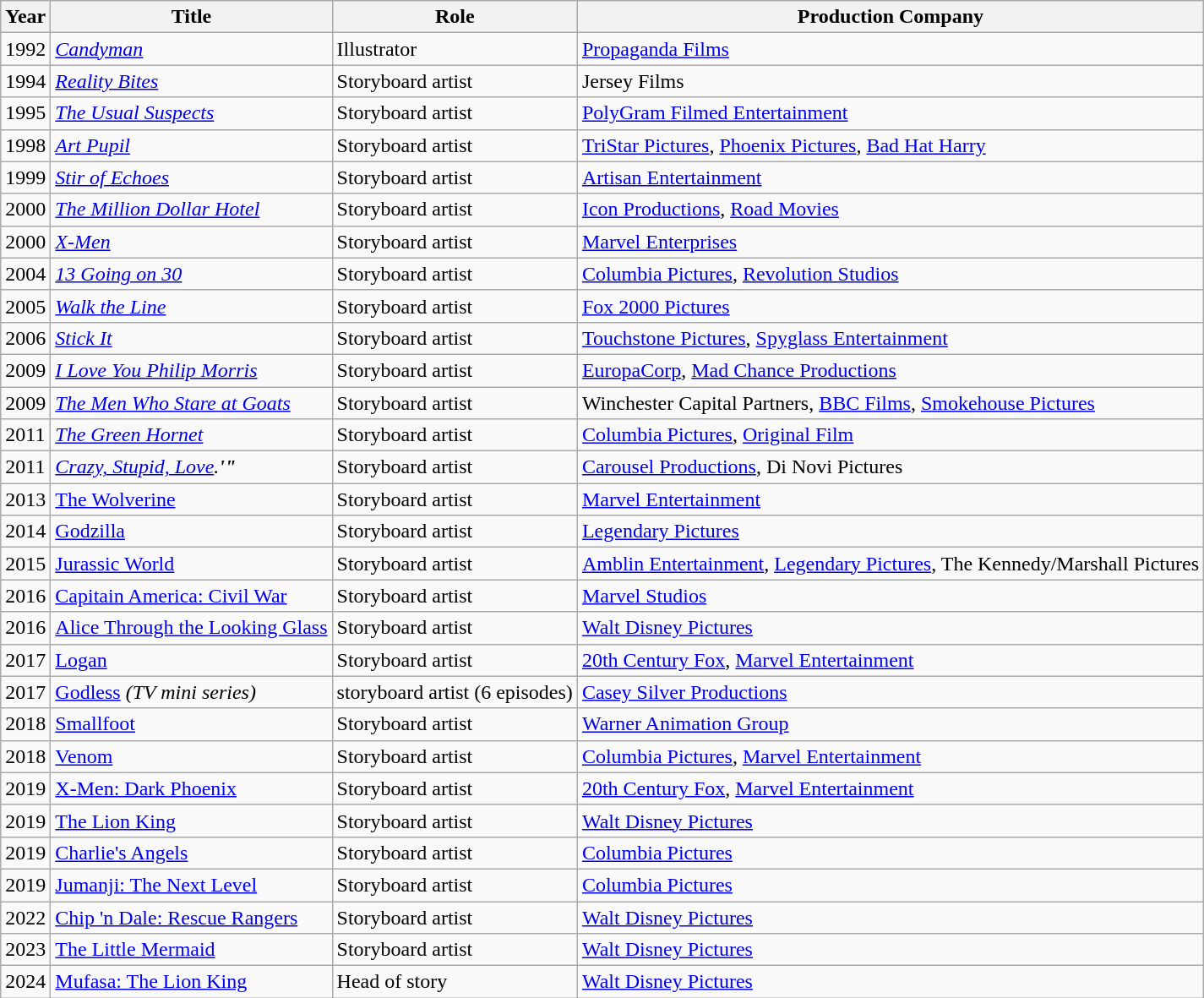<table class="wikitable sortable">
<tr>
<th>Year</th>
<th>Title</th>
<th>Role</th>
<th>Production Company</th>
</tr>
<tr>
<td>1992</td>
<td><a href='#'><em>Candyman</em></a></td>
<td>Illustrator</td>
<td><a href='#'>Propaganda Films</a></td>
</tr>
<tr>
<td>1994</td>
<td><em><a href='#'>Reality Bites</a></em> <em></em></td>
<td>Storyboard artist</td>
<td>Jersey Films</td>
</tr>
<tr>
<td>1995</td>
<td><em><a href='#'>The Usual Suspects</a></em></td>
<td>Storyboard artist</td>
<td><a href='#'>PolyGram Filmed Entertainment</a></td>
</tr>
<tr>
<td>1998</td>
<td><a href='#'><em>Art Pupil</em></a></td>
<td>Storyboard artist</td>
<td><a href='#'>TriStar Pictures</a>, <a href='#'>Phoenix Pictures</a>, <a href='#'>Bad Hat Harry</a></td>
</tr>
<tr>
<td>1999</td>
<td><em><a href='#'>Stir of Echoes</a></em></td>
<td>Storyboard artist</td>
<td><a href='#'>Artisan Entertainment</a></td>
</tr>
<tr>
<td>2000</td>
<td><em><a href='#'>The Million Dollar Hotel</a></em></td>
<td>Storyboard artist</td>
<td><a href='#'>Icon Productions</a>, <a href='#'>Road Movies</a></td>
</tr>
<tr>
<td>2000</td>
<td><a href='#'><em>X-Men</em></a></td>
<td>Storyboard artist</td>
<td><a href='#'>Marvel Enterprises</a></td>
</tr>
<tr>
<td>2004</td>
<td><em><a href='#'>13 Going on 30</a></em></td>
<td>Storyboard artist</td>
<td><a href='#'>Columbia Pictures</a>, <a href='#'>Revolution Studios</a></td>
</tr>
<tr>
<td>2005</td>
<td><em><a href='#'>Walk the Line</a></em></td>
<td>Storyboard artist</td>
<td><a href='#'>Fox 2000 Pictures</a></td>
</tr>
<tr>
<td>2006</td>
<td><em><a href='#'>Stick It</a></em></td>
<td>Storyboard artist</td>
<td><a href='#'>Touchstone Pictures</a>, <a href='#'>Spyglass Entertainment</a></td>
</tr>
<tr>
<td>2009</td>
<td><a href='#'><em>I Love You Philip Morris</em></a></td>
<td>Storyboard artist</td>
<td><a href='#'>EuropaCorp</a>, <a href='#'>Mad Chance Productions</a></td>
</tr>
<tr>
<td>2009</td>
<td><a href='#'><em>The Men Who Stare at Goats</em></a></td>
<td>Storyboard artist</td>
<td>Winchester Capital Partners, <a href='#'>BBC Films</a>, <a href='#'>Smokehouse Pictures</a></td>
</tr>
<tr>
<td>2011</td>
<td><a href='#'><em>The Green Hornet</em></a> <em></em></td>
<td>Storyboard artist</td>
<td><a href='#'>Columbia Pictures</a>, <a href='#'>Original Film</a></td>
</tr>
<tr>
<td>2011</td>
<td><em><a href='#'>Crazy, Stupid, Love</a>.<strong>'"</td>
<td>Storyboard artist</td>
<td><a href='#'>Carousel Productions</a>, Di Novi Pictures</td>
</tr>
<tr>
<td>2013</td>
<td><a href='#'></em>The Wolverine<em></a></td>
<td>Storyboard artist</td>
<td><a href='#'>Marvel Entertainment</a></td>
</tr>
<tr>
<td>2014</td>
<td><a href='#'></em>Godzilla<em></a></td>
<td>Storyboard artist</td>
<td><a href='#'>Legendary Pictures</a></td>
</tr>
<tr>
<td>2015</td>
<td></em><a href='#'>Jurassic World</a><em> </em><em></td>
<td>Storyboard artist</td>
<td><a href='#'>Amblin Entertainment</a>, <a href='#'>Legendary Pictures</a>, The Kennedy/Marshall Pictures</td>
</tr>
<tr>
<td>2016</td>
<td><a href='#'></em>Capitain America: Civil War<em></a></td>
<td>Storyboard artist</td>
<td><a href='#'>Marvel Studios</a></td>
</tr>
<tr>
<td>2016</td>
<td><a href='#'></em>Alice Through the Looking Glass<em></a></td>
<td>Storyboard artist</td>
<td><a href='#'>Walt Disney Pictures</a></td>
</tr>
<tr>
<td>2017</td>
<td><a href='#'></em>Logan<em></a></td>
<td>Storyboard artist</td>
<td><a href='#'>20th Century Fox</a>, <a href='#'>Marvel Entertainment</a></td>
</tr>
<tr>
<td>2017</td>
<td></em><a href='#'>Godless</a><em> (TV mini series)</td>
<td>storyboard artist (6 episodes)</td>
<td><a href='#'>Casey Silver Productions</a></td>
</tr>
<tr>
<td>2018</td>
<td></em><a href='#'>Smallfoot</a><em></td>
<td>Storyboard artist</td>
<td><a href='#'>Warner Animation Group</a></td>
</tr>
<tr>
<td>2018</td>
<td><a href='#'></em>Venom<em></a></td>
<td>Storyboard artist</td>
<td><a href='#'>Columbia Pictures</a>, <a href='#'>Marvel Entertainment</a></td>
</tr>
<tr>
<td>2019</td>
<td><a href='#'></em>X-Men: Dark Phoenix<em></a></td>
<td>Storyboard artist</td>
<td><a href='#'>20th Century Fox</a>, <a href='#'>Marvel Entertainment</a></td>
</tr>
<tr>
<td>2019</td>
<td><a href='#'></em>The Lion King<em></a></td>
<td>Storyboard artist</td>
<td><a href='#'>Walt Disney Pictures</a></td>
</tr>
<tr>
<td>2019</td>
<td><a href='#'></em>Charlie's Angels<em></a></td>
<td>Storyboard artist</td>
<td><a href='#'>Columbia Pictures</a></td>
</tr>
<tr>
<td>2019</td>
<td></em><a href='#'>Jumanji: The Next Level</a><em></td>
<td>Storyboard artist</td>
<td><a href='#'>Columbia Pictures</a></td>
</tr>
<tr>
<td>2022</td>
<td><a href='#'></em>Chip 'n Dale: Rescue Rangers<em></a></td>
<td>Storyboard artist</td>
<td><a href='#'>Walt Disney Pictures</a></td>
</tr>
<tr>
<td>2023</td>
<td><a href='#'></em>The Little Mermaid<em></a></td>
<td>Storyboard artist</td>
<td><a href='#'>Walt Disney Pictures</a></td>
</tr>
<tr>
<td>2024</td>
<td></em><a href='#'>Mufasa: The Lion King</a><em></td>
<td>Head of story</td>
<td><a href='#'>Walt Disney Pictures</a></td>
</tr>
</table>
